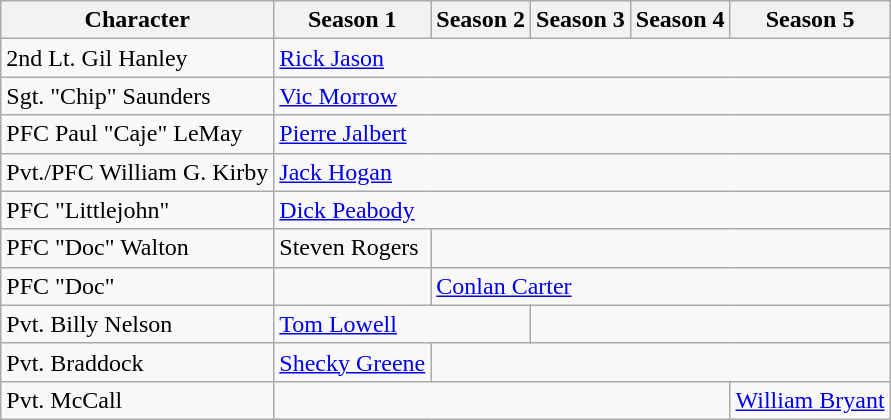<table class="wikitable">
<tr>
<th>Character</th>
<th>Season 1</th>
<th>Season 2</th>
<th>Season 3</th>
<th>Season 4</th>
<th>Season 5</th>
</tr>
<tr>
<td>2nd Lt. Gil Hanley</td>
<td colspan="5"><a href='#'>Rick Jason</a></td>
</tr>
<tr>
<td>Sgt. "Chip" Saunders</td>
<td colspan="5"><a href='#'>Vic Morrow</a></td>
</tr>
<tr>
<td>PFC Paul "Caje" LeMay</td>
<td colspan="5"><a href='#'>Pierre Jalbert</a></td>
</tr>
<tr>
<td>Pvt./PFC William G. Kirby</td>
<td colspan="5"><a href='#'>Jack Hogan</a></td>
</tr>
<tr>
<td>PFC "Littlejohn"</td>
<td colspan="5"><a href='#'>Dick Peabody</a></td>
</tr>
<tr>
<td>PFC "Doc" Walton</td>
<td>Steven Rogers</td>
<td colspan="4"></td>
</tr>
<tr>
<td>PFC "Doc"</td>
<td colspan="1"></td>
<td colspan="4"><a href='#'>Conlan Carter</a></td>
</tr>
<tr>
<td>Pvt. Billy Nelson</td>
<td colspan="2"><a href='#'>Tom Lowell</a></td>
<td colspan="3"></td>
</tr>
<tr>
<td>Pvt. Braddock</td>
<td><a href='#'>Shecky Greene</a></td>
<td colspan="4"></td>
</tr>
<tr>
<td>Pvt. McCall</td>
<td colspan="4"></td>
<td><a href='#'>William Bryant</a></td>
</tr>
</table>
